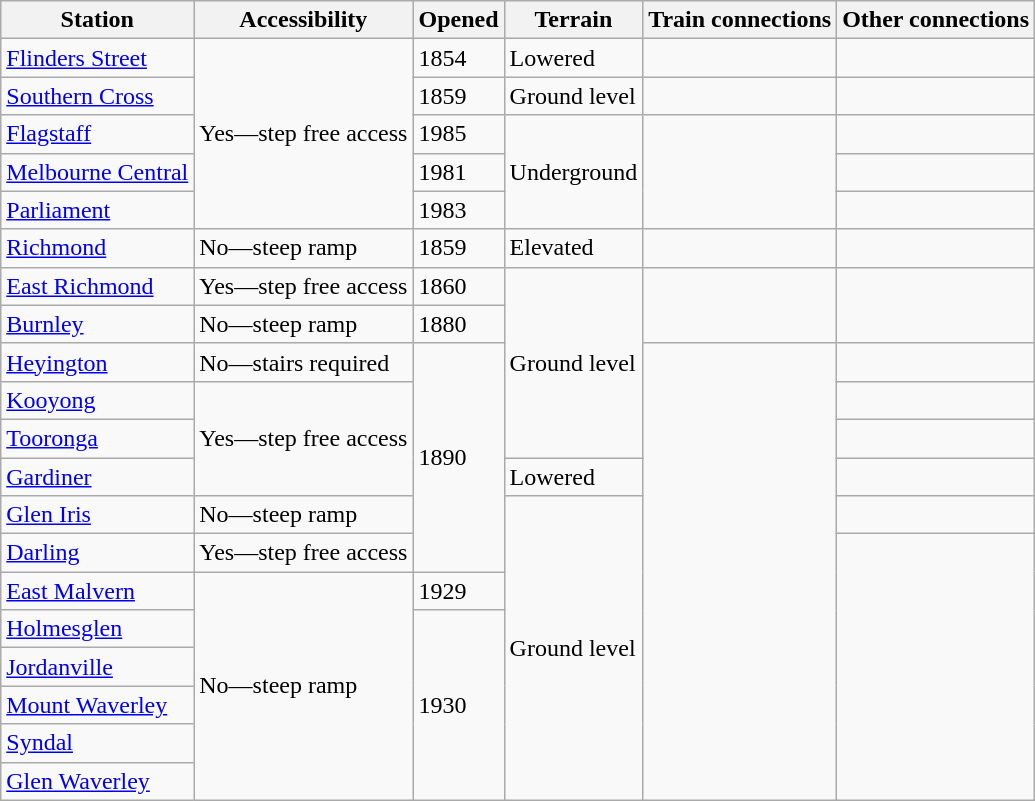<table class="wikitable">
<tr>
<th>Station</th>
<th>Accessibility</th>
<th>Opened</th>
<th>Terrain</th>
<th>Train connections</th>
<th>Other connections</th>
</tr>
<tr>
<td><a href='#'>Flinders Street</a></td>
<td rowspan="5">Yes—step free access</td>
<td>1854</td>
<td>Lowered</td>
<td></td>
<td> </td>
</tr>
<tr>
<td><a href='#'>Southern Cross</a></td>
<td>1859</td>
<td>Ground level</td>
<td></td>
<td>   </td>
</tr>
<tr>
<td><a href='#'>Flagstaff</a></td>
<td>1985</td>
<td rowspan="3">Underground</td>
<td rowspan="3"></td>
<td></td>
</tr>
<tr>
<td><a href='#'>Melbourne Central</a></td>
<td>1981</td>
<td> </td>
</tr>
<tr>
<td><a href='#'>Parliament</a></td>
<td>1983</td>
<td></td>
</tr>
<tr>
<td><a href='#'>Richmond</a></td>
<td>No—steep ramp</td>
<td>1859</td>
<td>Elevated</td>
<td></td>
<td> </td>
</tr>
<tr>
<td><a href='#'>East Richmond</a></td>
<td>Yes—step free access</td>
<td>1860</td>
<td rowspan="5">Ground level</td>
<td rowspan="2"></td>
<td rowspan="2"></td>
</tr>
<tr>
<td><a href='#'>Burnley</a></td>
<td>No—steep ramp</td>
<td>1880</td>
</tr>
<tr>
<td><a href='#'>Heyington</a></td>
<td>No—stairs required</td>
<td rowspan="6">1890</td>
<td rowspan="12"></td>
<td></td>
</tr>
<tr>
<td><a href='#'>Kooyong</a></td>
<td rowspan="3">Yes—step free access</td>
<td></td>
</tr>
<tr>
<td><a href='#'>Tooronga</a></td>
<td></td>
</tr>
<tr>
<td><a href='#'>Gardiner</a></td>
<td>Lowered</td>
<td></td>
</tr>
<tr>
<td><a href='#'>Glen Iris</a></td>
<td>No—steep ramp</td>
<td rowspan="8">Ground level</td>
<td></td>
</tr>
<tr>
<td><a href='#'>Darling</a></td>
<td>Yes—step free access</td>
<td rowspan="7"></td>
</tr>
<tr>
<td><a href='#'>East Malvern</a></td>
<td rowspan="6">No—steep ramp</td>
<td>1929</td>
</tr>
<tr>
<td><a href='#'>Holmesglen</a></td>
<td rowspan="5">1930</td>
</tr>
<tr>
<td><a href='#'>Jordanville</a></td>
</tr>
<tr>
<td><a href='#'>Mount Waverley</a></td>
</tr>
<tr>
<td><a href='#'>Syndal</a></td>
</tr>
<tr>
<td><a href='#'>Glen Waverley</a></td>
</tr>
</table>
